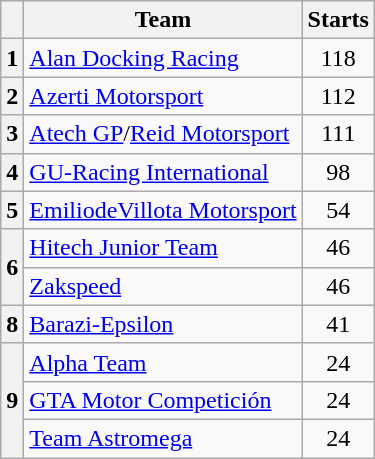<table class="wikitable" style="float:left; margin-right:1em;">
<tr>
<th></th>
<th>Team</th>
<th>Starts</th>
</tr>
<tr>
<th>1</th>
<td> <a href='#'>Alan Docking Racing</a></td>
<td align=center>118</td>
</tr>
<tr>
<th>2</th>
<td> <a href='#'>Azerti Motorsport</a></td>
<td align=center>112</td>
</tr>
<tr>
<th>3</th>
<td> <a href='#'>Atech GP</a>/<a href='#'>Reid Motorsport</a></td>
<td align=center>111</td>
</tr>
<tr>
<th>4</th>
<td> <a href='#'>GU-Racing International</a></td>
<td align=center>98</td>
</tr>
<tr>
<th>5</th>
<td> <a href='#'>EmiliodeVillota Motorsport</a></td>
<td align=center>54</td>
</tr>
<tr>
<th rowspan=2>6</th>
<td> <a href='#'>Hitech Junior Team</a></td>
<td align=center>46</td>
</tr>
<tr>
<td> <a href='#'>Zakspeed</a></td>
<td align=center>46</td>
</tr>
<tr>
<th>8</th>
<td> <a href='#'>Barazi-Epsilon</a></td>
<td align=center>41</td>
</tr>
<tr>
<th rowspan=3>9</th>
<td> <a href='#'>Alpha Team</a></td>
<td align=center>24</td>
</tr>
<tr>
<td> <a href='#'>GTA Motor Competición</a></td>
<td align=center>24</td>
</tr>
<tr>
<td> <a href='#'>Team Astromega</a></td>
<td align=center>24</td>
</tr>
</table>
